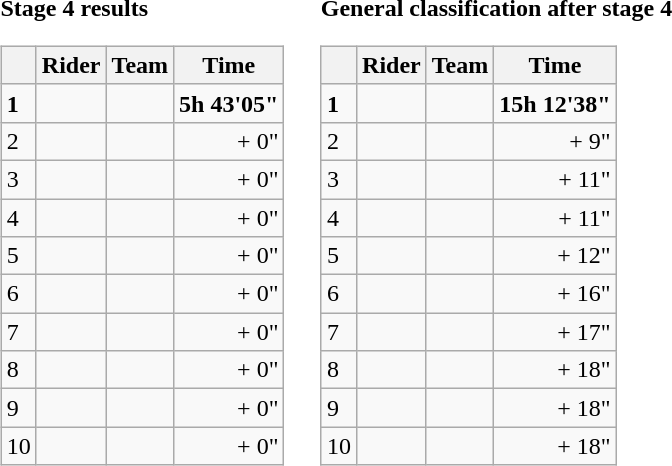<table>
<tr>
<td><strong>Stage 4 results</strong><br><table class="wikitable">
<tr>
<th></th>
<th>Rider</th>
<th>Team</th>
<th>Time</th>
</tr>
<tr>
<td><strong>1</strong></td>
<td><strong></strong></td>
<td><strong></strong></td>
<td align="right"><strong>5h 43'05"</strong></td>
</tr>
<tr>
<td>2</td>
<td></td>
<td></td>
<td align="right">+ 0"</td>
</tr>
<tr>
<td>3</td>
<td></td>
<td></td>
<td align="right">+ 0"</td>
</tr>
<tr>
<td>4</td>
<td></td>
<td></td>
<td align="right">+ 0"</td>
</tr>
<tr>
<td>5</td>
<td></td>
<td></td>
<td align="right">+ 0"</td>
</tr>
<tr>
<td>6</td>
<td></td>
<td></td>
<td align="right">+ 0"</td>
</tr>
<tr>
<td>7</td>
<td></td>
<td></td>
<td align="right">+ 0"</td>
</tr>
<tr>
<td>8</td>
<td></td>
<td></td>
<td align="right">+ 0"</td>
</tr>
<tr>
<td>9</td>
<td></td>
<td></td>
<td align="right">+ 0"</td>
</tr>
<tr>
<td>10</td>
<td></td>
<td></td>
<td align="right">+ 0"</td>
</tr>
</table>
</td>
<td></td>
<td><strong>General classification after stage 4</strong><br><table class="wikitable">
<tr>
<th></th>
<th>Rider</th>
<th>Team</th>
<th>Time</th>
</tr>
<tr>
<td><strong>1</strong></td>
<td><strong></strong></td>
<td><strong></strong></td>
<td align="right"><strong>15h 12'38"</strong></td>
</tr>
<tr>
<td>2</td>
<td></td>
<td></td>
<td align="right">+ 9"</td>
</tr>
<tr>
<td>3</td>
<td></td>
<td></td>
<td align="right">+ 11"</td>
</tr>
<tr>
<td>4</td>
<td></td>
<td></td>
<td align="right">+ 11"</td>
</tr>
<tr>
<td>5</td>
<td></td>
<td></td>
<td align="right">+ 12"</td>
</tr>
<tr>
<td>6</td>
<td></td>
<td></td>
<td align="right">+ 16"</td>
</tr>
<tr>
<td>7</td>
<td></td>
<td></td>
<td align="right">+ 17"</td>
</tr>
<tr>
<td>8</td>
<td></td>
<td></td>
<td align="right">+ 18"</td>
</tr>
<tr>
<td>9</td>
<td></td>
<td></td>
<td align="right">+ 18"</td>
</tr>
<tr>
<td>10</td>
<td></td>
<td></td>
<td align="right">+ 18"</td>
</tr>
</table>
</td>
</tr>
</table>
